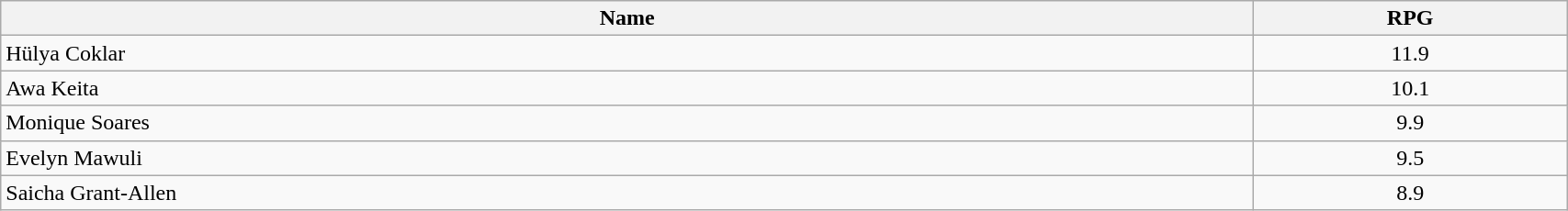<table class=wikitable width="90%">
<tr>
<th width="80%">Name</th>
<th width="20%">RPG</th>
</tr>
<tr>
<td> Hülya Coklar</td>
<td align=center>11.9</td>
</tr>
<tr>
<td> Awa Keita</td>
<td align=center>10.1</td>
</tr>
<tr>
<td> Monique Soares</td>
<td align=center>9.9</td>
</tr>
<tr>
<td> Evelyn Mawuli</td>
<td align=center>9.5</td>
</tr>
<tr>
<td> Saicha Grant-Allen</td>
<td align=center>8.9</td>
</tr>
</table>
